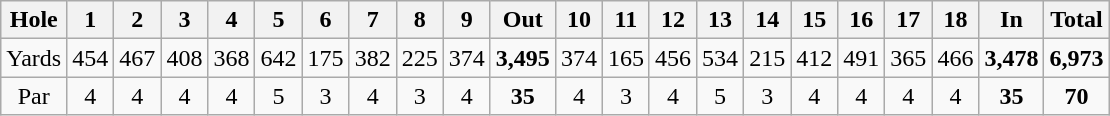<table class="wikitable" style="text-align:center">
<tr>
<th align="left">Hole</th>
<th>1</th>
<th>2</th>
<th>3</th>
<th>4</th>
<th>5</th>
<th>6</th>
<th>7</th>
<th>8</th>
<th>9</th>
<th>Out</th>
<th>10</th>
<th>11</th>
<th>12</th>
<th>13</th>
<th>14</th>
<th>15</th>
<th>16</th>
<th>17</th>
<th>18</th>
<th>In</th>
<th>Total</th>
</tr>
<tr>
<td align="left">Yards</td>
<td>454</td>
<td>467</td>
<td>408</td>
<td>368</td>
<td>642</td>
<td>175</td>
<td>382</td>
<td>225</td>
<td>374</td>
<td><strong>3,495</strong></td>
<td>374</td>
<td>165</td>
<td>456</td>
<td>534</td>
<td>215</td>
<td>412</td>
<td>491</td>
<td>365</td>
<td>466</td>
<td><strong>3,478</strong></td>
<td><strong>6,973</strong></td>
</tr>
<tr>
<td>Par</td>
<td>4</td>
<td>4</td>
<td>4</td>
<td>4</td>
<td>5</td>
<td>3</td>
<td>4</td>
<td>3</td>
<td>4</td>
<td><strong>35</strong></td>
<td>4</td>
<td>3</td>
<td>4</td>
<td>5</td>
<td>3</td>
<td>4</td>
<td>4</td>
<td>4</td>
<td>4</td>
<td><strong>35</strong></td>
<td><strong>70</strong></td>
</tr>
</table>
